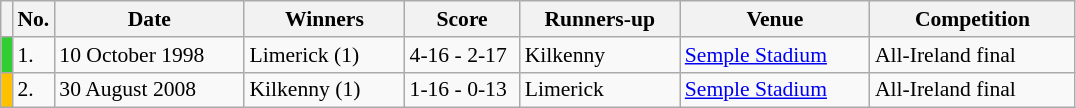<table class="wikitable" style="font-size:90%">
<tr>
<th width=1></th>
<th width=5>No.</th>
<th width=120>Date</th>
<th width=100>Winners</th>
<th width=70>Score</th>
<th width=100>Runners-up</th>
<th width=120>Venue</th>
<th width=130>Competition</th>
</tr>
<tr>
<td style="background-color:#32CD32"></td>
<td>1.</td>
<td>10 October 1998</td>
<td>Limerick (1)</td>
<td>4-16 - 2-17</td>
<td>Kilkenny</td>
<td><a href='#'>Semple Stadium</a></td>
<td>All-Ireland final</td>
</tr>
<tr>
<td style="background-color:#FFC000"></td>
<td>2.</td>
<td>30 August 2008</td>
<td>Kilkenny (1)</td>
<td>1-16 - 0-13</td>
<td>Limerick</td>
<td><a href='#'>Semple Stadium</a></td>
<td>All-Ireland final</td>
</tr>
</table>
